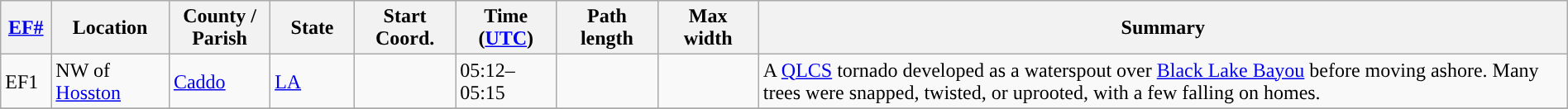<table class="wikitable sortable" style="width:100%;">
<tr>
<th scope="col"  style="width:3%; text-align:center;"><a href='#'>EF#</a></th>
<th scope="col"  style="width:7%; text-align:center;" class="unsortable">Location</th>
<th scope="col"  style="width:6%; text-align:center;" class="unsortable">County / Parish</th>
<th scope="col"  style="width:5%; text-align:center;">State</th>
<th scope="col"  style="width:6%; text-align:center;">Start Coord.</th>
<th scope="col"  style="width:6%; text-align:center;">Time (<a href='#'>UTC</a>)</th>
<th scope="col"  style="width:6%; text-align:center;">Path length</th>
<th scope="col"  style="width:6%; text-align:center;">Max width</th>
<th scope="col" class="unsortable" style="width:48%; text-align:center;">Summary</th>
</tr>
<tr>
<td>EF1</td>
<td>NW of <a href='#'>Hosston</a></td>
<td><a href='#'>Caddo</a></td>
<td><a href='#'>LA</a></td>
<td></td>
<td>05:12–05:15</td>
<td></td>
<td></td>
<td>A <a href='#'>QLCS</a> tornado developed as a waterspout over <a href='#'>Black Lake Bayou</a> before moving ashore. Many trees were snapped, twisted, or uprooted, with a few falling on homes.</td>
</tr>
<tr>
</tr>
</table>
